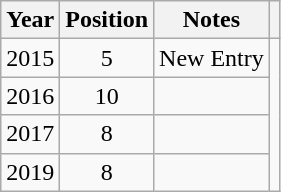<table class="wikitable plainrowheaders" style="text-align:center;">
<tr>
<th>Year</th>
<th>Position</th>
<th>Notes</th>
<th></th>
</tr>
<tr>
<td>2015</td>
<td>5</td>
<td>New Entry</td>
<td rowspan="4"></td>
</tr>
<tr>
<td>2016</td>
<td>10</td>
<td></td>
</tr>
<tr>
<td>2017</td>
<td>8</td>
<td></td>
</tr>
<tr>
<td>2019</td>
<td>8</td>
<td></td>
</tr>
</table>
